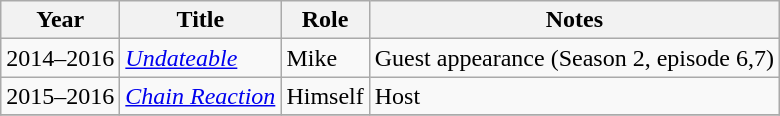<table class="wikitable sortable">
<tr>
<th>Year</th>
<th>Title</th>
<th>Role</th>
<th>Notes</th>
</tr>
<tr>
<td>2014–2016</td>
<td><em><a href='#'>Undateable</a></em></td>
<td>Mike</td>
<td>Guest appearance (Season 2, episode 6,7)</td>
</tr>
<tr>
<td>2015–2016</td>
<td><em><a href='#'>Chain Reaction</a></em></td>
<td>Himself</td>
<td>Host</td>
</tr>
<tr>
</tr>
</table>
